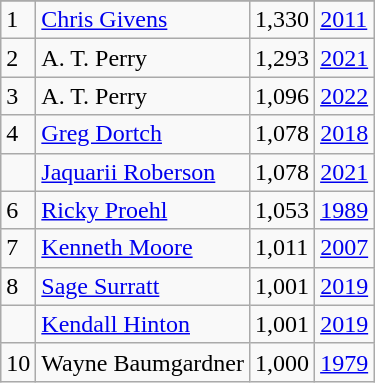<table class="wikitable">
<tr>
</tr>
<tr>
<td>1</td>
<td><a href='#'>Chris Givens</a></td>
<td>1,330</td>
<td><a href='#'>2011</a></td>
</tr>
<tr>
<td>2</td>
<td>A. T. Perry</td>
<td>1,293</td>
<td><a href='#'>2021</a></td>
</tr>
<tr>
<td>3</td>
<td>A. T. Perry</td>
<td>1,096</td>
<td><a href='#'>2022</a></td>
</tr>
<tr>
<td>4</td>
<td><a href='#'>Greg Dortch</a></td>
<td>1,078</td>
<td><a href='#'>2018</a></td>
</tr>
<tr>
<td></td>
<td><a href='#'>Jaquarii Roberson</a></td>
<td>1,078</td>
<td><a href='#'>2021</a></td>
</tr>
<tr>
<td>6</td>
<td><a href='#'>Ricky Proehl</a></td>
<td>1,053</td>
<td><a href='#'>1989</a></td>
</tr>
<tr>
<td>7</td>
<td><a href='#'>Kenneth Moore</a></td>
<td>1,011</td>
<td><a href='#'>2007</a></td>
</tr>
<tr>
<td>8</td>
<td><a href='#'>Sage Surratt</a></td>
<td>1,001</td>
<td><a href='#'>2019</a></td>
</tr>
<tr>
<td></td>
<td><a href='#'>Kendall Hinton</a></td>
<td>1,001</td>
<td><a href='#'>2019</a></td>
</tr>
<tr>
<td>10</td>
<td>Wayne Baumgardner</td>
<td>1,000</td>
<td><a href='#'>1979</a></td>
</tr>
</table>
